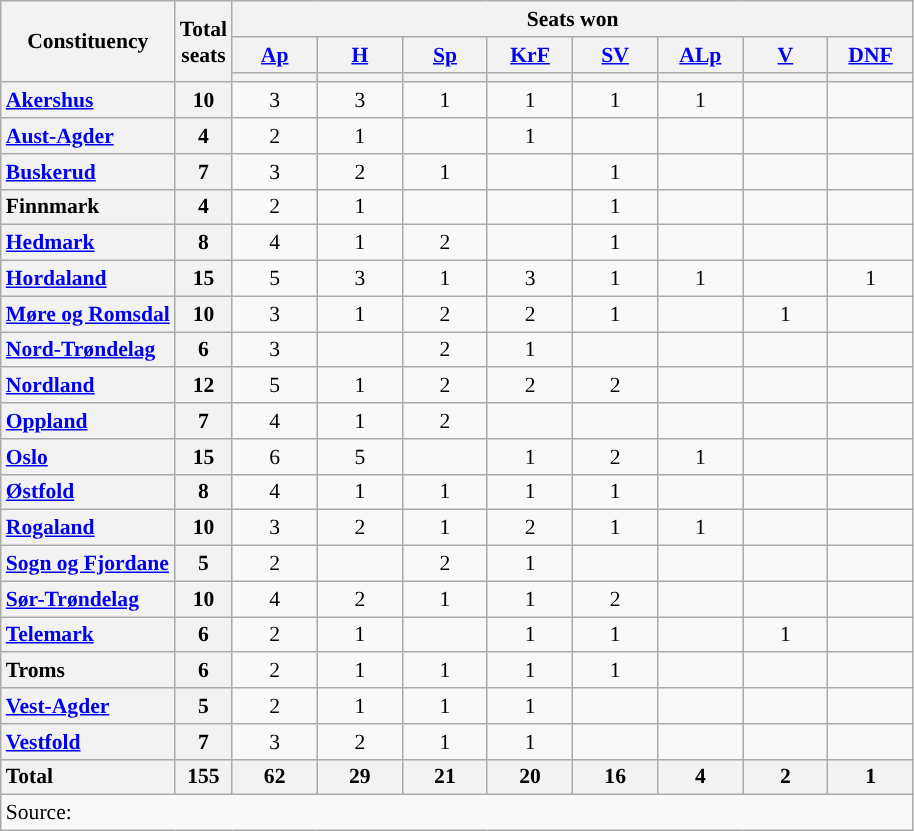<table class="wikitable" style="text-align:center; font-size: 0.9em;">
<tr>
<th rowspan="3">Constituency</th>
<th rowspan="3">Total<br>seats</th>
<th colspan="8">Seats won</th>
</tr>
<tr>
<th class="unsortable" style="width:50px;"><a href='#'>Ap</a></th>
<th class="unsortable" style="width:50px;"><a href='#'>H</a></th>
<th class="unsortable" style="width:50px;"><a href='#'>Sp</a></th>
<th class="unsortable" style="width:50px;"><a href='#'>KrF</a></th>
<th class="unsortable" style="width:50px;"><a href='#'>SV</a></th>
<th class="unsortable" style="width:50px;"><a href='#'>ALp</a></th>
<th class="unsortable" style="width:50px;"><a href='#'>V</a></th>
<th class="unsortable" style="width:50px;"><a href='#'>DNF</a></th>
</tr>
<tr>
<th style="background:"></th>
<th style="background:"></th>
<th style="background:"></th>
<th style="background:"></th>
<th style="background:"></th>
<th style="background:"></th>
<th style="background:"></th>
<th style="background:"></th>
</tr>
<tr>
<th style="text-align: left;"><a href='#'>Akershus</a></th>
<th>10</th>
<td>3</td>
<td>3</td>
<td>1</td>
<td>1</td>
<td>1</td>
<td>1</td>
<td></td>
<td></td>
</tr>
<tr>
<th style="text-align: left;"><a href='#'>Aust-Agder</a></th>
<th>4</th>
<td>2</td>
<td>1</td>
<td></td>
<td>1</td>
<td></td>
<td></td>
<td></td>
<td></td>
</tr>
<tr>
<th style="text-align: left;"><a href='#'>Buskerud</a></th>
<th>7</th>
<td>3</td>
<td>2</td>
<td>1</td>
<td></td>
<td>1</td>
<td></td>
<td></td>
<td></td>
</tr>
<tr>
<th style="text-align: left;">Finnmark</th>
<th>4</th>
<td>2</td>
<td>1</td>
<td></td>
<td></td>
<td>1</td>
<td></td>
<td></td>
<td></td>
</tr>
<tr>
<th style="text-align: left;"><a href='#'>Hedmark</a></th>
<th>8</th>
<td>4</td>
<td>1</td>
<td>2</td>
<td></td>
<td>1</td>
<td></td>
<td></td>
<td></td>
</tr>
<tr>
<th style="text-align: left;"><a href='#'>Hordaland</a></th>
<th>15</th>
<td>5</td>
<td>3</td>
<td>1</td>
<td>3</td>
<td>1</td>
<td>1</td>
<td></td>
<td>1</td>
</tr>
<tr>
<th style="text-align: left;"><a href='#'>Møre og Romsdal</a></th>
<th>10</th>
<td>3</td>
<td>1</td>
<td>2</td>
<td>2</td>
<td>1</td>
<td></td>
<td>1</td>
<td></td>
</tr>
<tr>
<th style="text-align: left;"><a href='#'>Nord-Trøndelag</a></th>
<th>6</th>
<td>3</td>
<td></td>
<td>2</td>
<td>1</td>
<td></td>
<td></td>
<td></td>
<td></td>
</tr>
<tr>
<th style="text-align: left;"><a href='#'>Nordland</a></th>
<th>12</th>
<td>5</td>
<td>1</td>
<td>2</td>
<td>2</td>
<td>2</td>
<td></td>
<td></td>
<td></td>
</tr>
<tr>
<th style="text-align: left;"><a href='#'>Oppland</a></th>
<th>7</th>
<td>4</td>
<td>1</td>
<td>2</td>
<td></td>
<td></td>
<td></td>
<td></td>
<td></td>
</tr>
<tr>
<th style="text-align: left;"><a href='#'>Oslo</a></th>
<th>15</th>
<td>6</td>
<td>5</td>
<td></td>
<td>1</td>
<td>2</td>
<td>1</td>
<td></td>
<td></td>
</tr>
<tr>
<th style="text-align: left;"><a href='#'>Østfold</a></th>
<th>8</th>
<td>4</td>
<td>1</td>
<td>1</td>
<td>1</td>
<td>1</td>
<td></td>
<td></td>
<td></td>
</tr>
<tr>
<th style="text-align: left;"><a href='#'>Rogaland</a></th>
<th>10</th>
<td>3</td>
<td>2</td>
<td>1</td>
<td>2</td>
<td>1</td>
<td>1</td>
<td></td>
<td></td>
</tr>
<tr>
<th style="text-align: left;"><a href='#'>Sogn og Fjordane</a></th>
<th>5</th>
<td>2</td>
<td></td>
<td>2</td>
<td>1</td>
<td></td>
<td></td>
<td></td>
<td></td>
</tr>
<tr>
<th style="text-align: left;"><a href='#'>Sør-Trøndelag</a></th>
<th>10</th>
<td>4</td>
<td>2</td>
<td>1</td>
<td>1</td>
<td>2</td>
<td></td>
<td></td>
<td></td>
</tr>
<tr>
<th style="text-align: left;"><a href='#'>Telemark</a></th>
<th>6</th>
<td>2</td>
<td>1</td>
<td></td>
<td>1</td>
<td>1</td>
<td></td>
<td>1</td>
<td></td>
</tr>
<tr>
<th style="text-align: left;">Troms</th>
<th>6</th>
<td>2</td>
<td>1</td>
<td>1</td>
<td>1</td>
<td>1</td>
<td></td>
<td></td>
<td></td>
</tr>
<tr>
<th style="text-align: left;"><a href='#'>Vest-Agder</a></th>
<th>5</th>
<td>2</td>
<td>1</td>
<td>1</td>
<td>1</td>
<td></td>
<td></td>
<td></td>
<td></td>
</tr>
<tr>
<th style="text-align: left;"><a href='#'>Vestfold</a></th>
<th>7</th>
<td>3</td>
<td>2</td>
<td>1</td>
<td>1</td>
<td></td>
<td></td>
<td></td>
<td></td>
</tr>
<tr>
<th style="text-align: left;">Total</th>
<th>155</th>
<th>62</th>
<th>29</th>
<th>21</th>
<th>20</th>
<th>16</th>
<th>4</th>
<th>2</th>
<th>1</th>
</tr>
<tr>
<td align=left colspan="10">Source: </td>
</tr>
</table>
